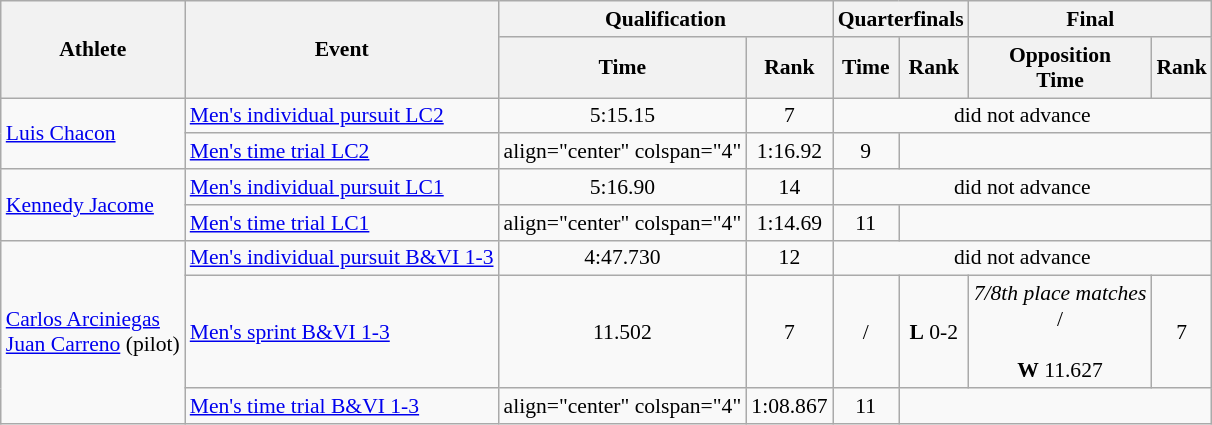<table class=wikitable style="font-size:90%">
<tr>
<th rowspan="2">Athlete</th>
<th rowspan="2">Event</th>
<th colspan="2">Qualification</th>
<th colspan="2">Quarterfinals</th>
<th colspan="2">Final</th>
</tr>
<tr>
<th>Time</th>
<th>Rank</th>
<th>Time</th>
<th>Rank</th>
<th>Opposition<br>Time</th>
<th>Rank</th>
</tr>
<tr>
<td rowspan="2"><a href='#'>Luis Chacon</a></td>
<td><a href='#'>Men's individual pursuit LC2</a></td>
<td align="center">5:15.15</td>
<td align="center">7</td>
<td align="center" colspan="4">did not advance</td>
</tr>
<tr>
<td><a href='#'>Men's time trial LC2</a></td>
<td>align="center" colspan="4" </td>
<td align="center">1:16.92</td>
<td align="center">9</td>
</tr>
<tr>
<td rowspan="2"><a href='#'>Kennedy Jacome</a></td>
<td><a href='#'>Men's individual pursuit LC1</a></td>
<td align="center">5:16.90</td>
<td align="center">14</td>
<td align="center" colspan="4">did not advance</td>
</tr>
<tr>
<td><a href='#'>Men's time trial LC1</a></td>
<td>align="center" colspan="4" </td>
<td align="center">1:14.69</td>
<td align="center">11</td>
</tr>
<tr>
<td rowspan="3"><a href='#'>Carlos Arciniegas</a><br> <a href='#'>Juan Carreno</a> (pilot)</td>
<td><a href='#'>Men's individual pursuit B&VI 1-3</a></td>
<td align="center">4:47.730</td>
<td align="center">12</td>
<td align="center" colspan="4">did not advance</td>
</tr>
<tr>
<td><a href='#'>Men's sprint B&VI 1-3</a></td>
<td align="center">11.502</td>
<td align="center">7</td>
<td align="center"> /<br> </td>
<td align="center"><strong>L</strong> 0-2</td>
<td align="center"><em>7/8th place matches</em><br>  /<br> <br> <strong>W</strong> 11.627</td>
<td align="center">7</td>
</tr>
<tr>
<td><a href='#'>Men's time trial B&VI 1-3</a></td>
<td>align="center" colspan="4" </td>
<td align="center">1:08.867</td>
<td align="center">11</td>
</tr>
</table>
